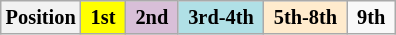<table class="wikitable" style="font-size:85%; text-align:center">
<tr>
<th>Position</th>
<td bgcolor="yellow"> <strong>1st</strong> </td>
<td bgcolor="thistle"> <strong>2nd</strong> </td>
<td bgcolor="#B0E0E6"> <strong>3rd-4th</strong> </td>
<td bgcolor="ffebcd"> <strong>5th-8th</strong> </td>
<td> <strong>9th</strong> </td>
</tr>
</table>
